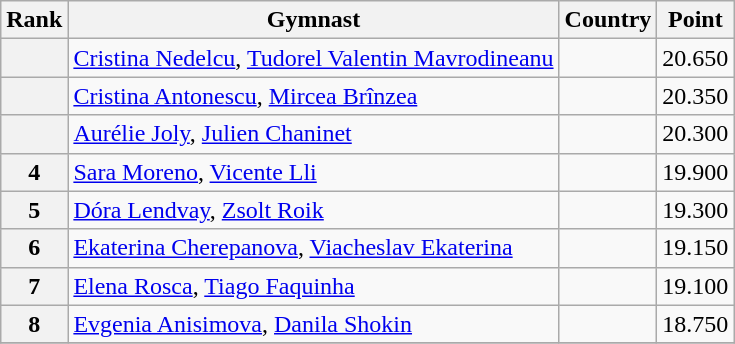<table class="wikitable sortable">
<tr>
<th>Rank</th>
<th>Gymnast</th>
<th>Country</th>
<th>Point</th>
</tr>
<tr>
<th></th>
<td><a href='#'>Cristina Nedelcu</a>, <a href='#'>Tudorel Valentin Mavrodineanu</a></td>
<td></td>
<td>20.650</td>
</tr>
<tr>
<th></th>
<td><a href='#'>Cristina Antonescu</a>, <a href='#'>Mircea Brînzea</a></td>
<td></td>
<td>20.350</td>
</tr>
<tr>
<th></th>
<td><a href='#'>Aurélie Joly</a>, <a href='#'>Julien Chaninet</a></td>
<td></td>
<td>20.300</td>
</tr>
<tr>
<th>4</th>
<td><a href='#'>Sara Moreno</a>, <a href='#'>Vicente Lli</a></td>
<td></td>
<td>19.900</td>
</tr>
<tr>
<th>5</th>
<td><a href='#'>Dóra Lendvay</a>, <a href='#'>Zsolt Roik</a></td>
<td></td>
<td>19.300</td>
</tr>
<tr>
<th>6</th>
<td><a href='#'>Ekaterina Cherepanova</a>, <a href='#'>Viacheslav Ekaterina</a></td>
<td></td>
<td>19.150</td>
</tr>
<tr>
<th>7</th>
<td><a href='#'>Elena Rosca</a>,  <a href='#'>Tiago Faquinha</a></td>
<td></td>
<td>19.100</td>
</tr>
<tr>
<th>8</th>
<td><a href='#'>Evgenia Anisimova</a>, <a href='#'>Danila Shokin</a></td>
<td></td>
<td>18.750</td>
</tr>
<tr>
</tr>
</table>
